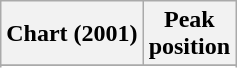<table class="wikitable sortable plainrowheaders" style="text-align:center;">
<tr>
<th>Chart (2001)</th>
<th>Peak<br>position</th>
</tr>
<tr>
</tr>
<tr>
</tr>
<tr>
</tr>
<tr>
</tr>
<tr>
</tr>
</table>
